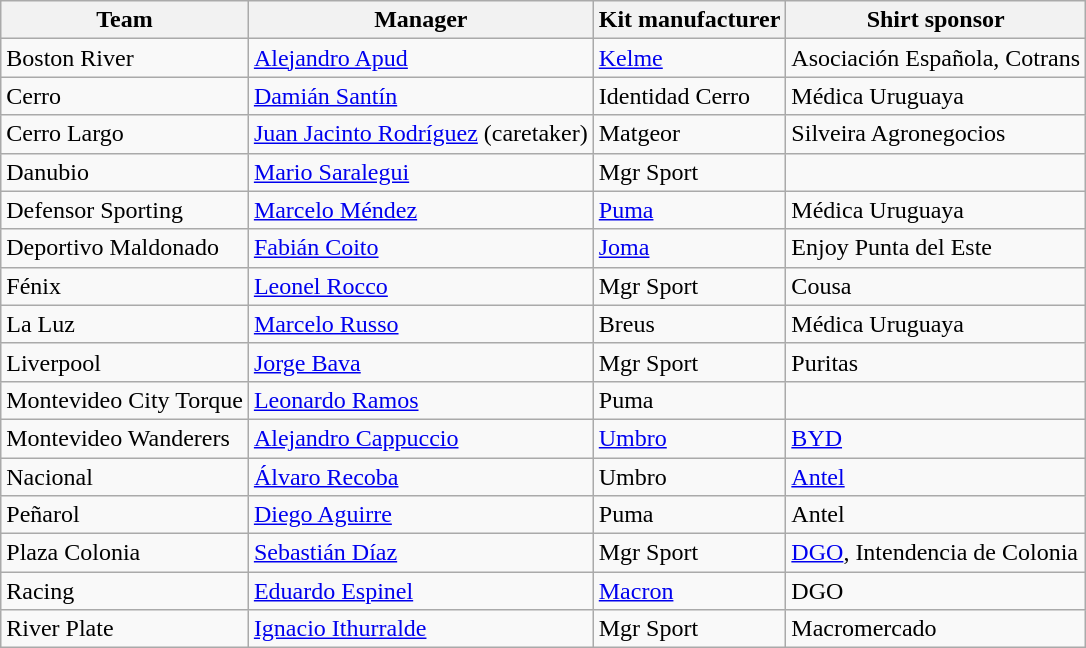<table class="wikitable sortable" style="text-align: left;">
<tr>
<th>Team</th>
<th>Manager</th>
<th>Kit manufacturer</th>
<th>Shirt sponsor</th>
</tr>
<tr>
<td>Boston River</td>
<td> <a href='#'>Alejandro Apud</a></td>
<td><a href='#'>Kelme</a></td>
<td>Asociación Española, Cotrans</td>
</tr>
<tr>
<td>Cerro</td>
<td> <a href='#'>Damián Santín</a></td>
<td>Identidad Cerro </td>
<td>Médica Uruguaya</td>
</tr>
<tr>
<td>Cerro Largo</td>
<td> <a href='#'>Juan Jacinto Rodríguez</a> (caretaker)</td>
<td>Matgeor</td>
<td>Silveira Agronegocios</td>
</tr>
<tr>
<td>Danubio</td>
<td> <a href='#'>Mario Saralegui</a></td>
<td>Mgr Sport</td>
<td></td>
</tr>
<tr>
<td>Defensor Sporting</td>
<td> <a href='#'>Marcelo Méndez</a></td>
<td><a href='#'>Puma</a></td>
<td>Médica Uruguaya</td>
</tr>
<tr>
<td>Deportivo Maldonado</td>
<td> <a href='#'>Fabián Coito</a></td>
<td><a href='#'>Joma</a></td>
<td>Enjoy Punta del Este</td>
</tr>
<tr>
<td>Fénix</td>
<td> <a href='#'>Leonel Rocco</a></td>
<td>Mgr Sport</td>
<td>Cousa</td>
</tr>
<tr>
<td>La Luz</td>
<td> <a href='#'>Marcelo Russo</a></td>
<td>Breus</td>
<td>Médica Uruguaya</td>
</tr>
<tr>
<td>Liverpool</td>
<td> <a href='#'>Jorge Bava</a></td>
<td>Mgr Sport</td>
<td>Puritas</td>
</tr>
<tr>
<td>Montevideo City Torque</td>
<td> <a href='#'>Leonardo Ramos</a></td>
<td>Puma</td>
<td></td>
</tr>
<tr>
<td>Montevideo Wanderers</td>
<td> <a href='#'>Alejandro Cappuccio</a></td>
<td><a href='#'>Umbro</a></td>
<td><a href='#'>BYD</a></td>
</tr>
<tr>
<td>Nacional</td>
<td> <a href='#'>Álvaro Recoba</a></td>
<td>Umbro</td>
<td><a href='#'>Antel</a></td>
</tr>
<tr>
<td>Peñarol</td>
<td> <a href='#'>Diego Aguirre</a></td>
<td>Puma</td>
<td>Antel</td>
</tr>
<tr>
<td>Plaza Colonia</td>
<td> <a href='#'>Sebastián Díaz</a></td>
<td>Mgr Sport</td>
<td><a href='#'>DGO</a>, Intendencia de Colonia</td>
</tr>
<tr>
<td>Racing</td>
<td> <a href='#'>Eduardo Espinel</a></td>
<td><a href='#'>Macron</a></td>
<td>DGO</td>
</tr>
<tr>
<td>River Plate</td>
<td> <a href='#'>Ignacio Ithurralde</a></td>
<td>Mgr Sport</td>
<td>Macromercado</td>
</tr>
</table>
